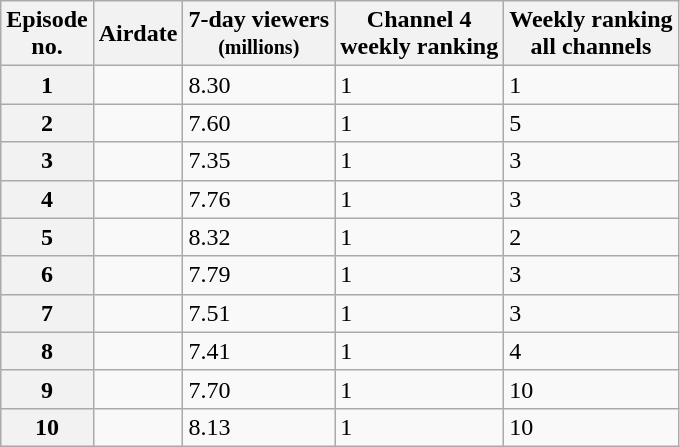<table class="wikitable defaultcenter col2left">
<tr>
<th scope="col">Episode<br>no.</th>
<th scope="col">Airdate</th>
<th scope="col">7-day viewers<br><small>(millions)</small></th>
<th scope="col">Channel 4<br>weekly ranking</th>
<th scope="col">Weekly ranking<br>all channels</th>
</tr>
<tr>
<th scope="row">1</th>
<td></td>
<td>8.30</td>
<td>1</td>
<td>1</td>
</tr>
<tr>
<th scope="row">2</th>
<td></td>
<td>7.60</td>
<td>1</td>
<td>5</td>
</tr>
<tr>
<th scope="row">3</th>
<td></td>
<td>7.35</td>
<td>1</td>
<td>3</td>
</tr>
<tr>
<th scope="row">4</th>
<td></td>
<td>7.76</td>
<td>1</td>
<td>3</td>
</tr>
<tr>
<th scope="row">5</th>
<td></td>
<td>8.32</td>
<td>1</td>
<td>2</td>
</tr>
<tr>
<th scope="row">6</th>
<td></td>
<td>7.79</td>
<td>1</td>
<td>3</td>
</tr>
<tr>
<th scope="row">7</th>
<td></td>
<td>7.51</td>
<td>1</td>
<td>3</td>
</tr>
<tr>
<th scope="row">8</th>
<td></td>
<td>7.41</td>
<td>1</td>
<td>4</td>
</tr>
<tr>
<th scope="row">9</th>
<td></td>
<td>7.70</td>
<td>1</td>
<td>10</td>
</tr>
<tr>
<th scope="row">10</th>
<td></td>
<td>8.13</td>
<td>1</td>
<td>10</td>
</tr>
</table>
